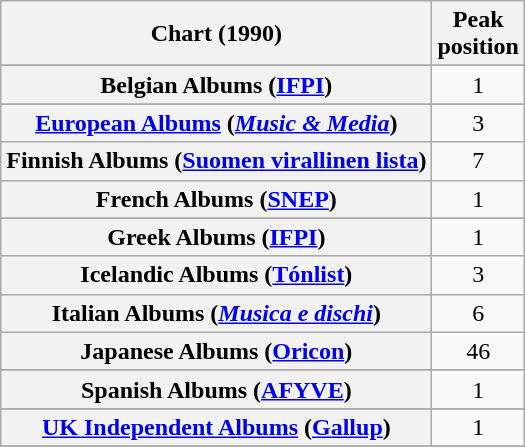<table class="wikitable sortable plainrowheaders" style="text-align:center">
<tr>
<th scope="col">Chart (1990)</th>
<th scope="col">Peak<br>position</th>
</tr>
<tr>
</tr>
<tr>
</tr>
<tr>
<th scope="row">Belgian Albums (<a href='#'>IFPI</a>)</th>
<td>1</td>
</tr>
<tr>
</tr>
<tr>
</tr>
<tr>
<th scope="row"><a href='#'>European Albums</a> (<em><a href='#'>Music & Media</a></em>)</th>
<td>3</td>
</tr>
<tr>
<th scope="row">Finnish Albums (<a href='#'>Suomen virallinen lista</a>)</th>
<td>7</td>
</tr>
<tr>
<th scope="row">French Albums (<a href='#'>SNEP</a>)</th>
<td>1</td>
</tr>
<tr>
</tr>
<tr>
<th scope="row">Greek Albums (<a href='#'>IFPI</a>)</th>
<td>1</td>
</tr>
<tr>
<th scope="row">Icelandic Albums (<a href='#'>Tónlist</a>)</th>
<td>3</td>
</tr>
<tr>
<th scope="row">Italian Albums (<em><a href='#'>Musica e dischi</a></em>)</th>
<td>6</td>
</tr>
<tr>
<th scope="row">Japanese Albums (<a href='#'>Oricon</a>)</th>
<td>46</td>
</tr>
<tr>
</tr>
<tr>
</tr>
<tr>
<th scope="row">Spanish Albums (<a href='#'>AFYVE</a>)</th>
<td>1</td>
</tr>
<tr>
</tr>
<tr>
</tr>
<tr>
</tr>
<tr>
<th scope="row"><a href='#'>UK Independent Albums</a> (<a href='#'>Gallup</a>)</th>
<td>1</td>
</tr>
<tr>
</tr>
</table>
